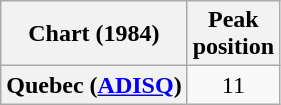<table class="wikitable plainrowheaders" style="text-align:center">
<tr>
<th scope="col">Chart (1984)</th>
<th scope="col">Peak<br>position</th>
</tr>
<tr>
<th scope="row">Quebec (<a href='#'>ADISQ</a>)</th>
<td>11</td>
</tr>
</table>
